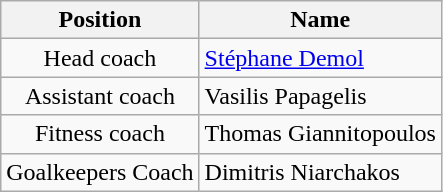<table class="wikitable" style="text-align: center;">
<tr>
<th>Position</th>
<th>Name</th>
</tr>
<tr>
<td>Head coach</td>
<td style="text-align:left;"><a href='#'>Stéphane Demol</a></td>
</tr>
<tr>
<td>Assistant coach</td>
<td style="text-align:left;">Vasilis Papagelis</td>
</tr>
<tr>
<td>Fitness coach</td>
<td style="text-align:left;">Thomas Giannitopoulos</td>
</tr>
<tr>
<td>Goalkeepers Coach</td>
<td style="text-align:left;">Dimitris Niarchakos</td>
</tr>
</table>
